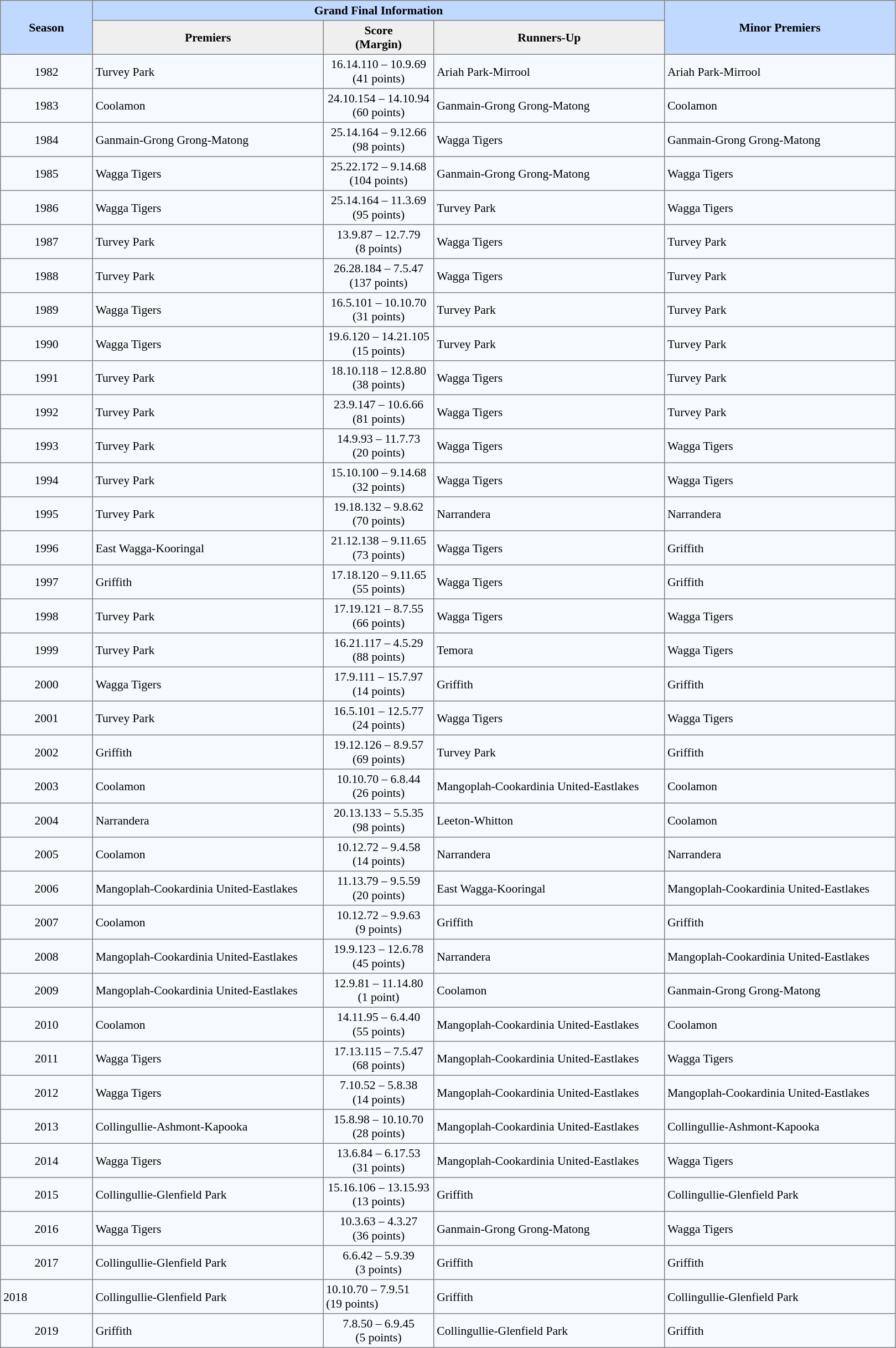<table border=1 style="border-collapse:collapse; font-size:90%;" cellpadding=3 cellspacing=0>
<tr style="background:#c1d8ff;">
<th rowspan="2" style="width:10%;">Season</th>
<th colspan="3">Grand Final Information</th>
<th rowspan="2" style="width:25%;">Minor Premiers</th>
</tr>
<tr style="background:#efefef;">
<th style="width:25%;">Premiers</th>
<th style="width:12%;">Score<br>(Margin)</th>
<th style="width:25%;">Runners-Up</th>
</tr>
<tr style="text-align:center; background:#f5faff;">
<td>1982</td>
<td align=left>Turvey Park</td>
<td>16.14.110 – 10.9.69<br>(41 points)</td>
<td align=left>Ariah Park-Mirrool</td>
<td align=left>Ariah Park-Mirrool</td>
</tr>
<tr style="text-align:center; background:#f5faff;">
<td>1983</td>
<td align=left>Coolamon</td>
<td>24.10.154 – 14.10.94<br>(60 points)</td>
<td align=left>Ganmain-Grong Grong-Matong</td>
<td align=left>Coolamon</td>
</tr>
<tr style="text-align:center; background:#f5faff;">
<td>1984</td>
<td align=left>Ganmain-Grong Grong-Matong</td>
<td>25.14.164 – 9.12.66<br>(98 points)</td>
<td align=left>Wagga Tigers</td>
<td align=left>Ganmain-Grong Grong-Matong</td>
</tr>
<tr style="text-align:center; background:#f5faff;">
<td>1985</td>
<td align=left>Wagga Tigers</td>
<td>25.22.172 – 9.14.68<br>(104 points)</td>
<td align=left>Ganmain-Grong Grong-Matong</td>
<td align=left>Wagga Tigers</td>
</tr>
<tr style="text-align:center; background:#f5faff;">
<td>1986</td>
<td align=left>Wagga Tigers</td>
<td>25.14.164 – 11.3.69<br>(95 points)</td>
<td align=left>Turvey Park</td>
<td align=left>Wagga Tigers</td>
</tr>
<tr style="text-align:center; background:#f5faff;">
<td>1987</td>
<td align=left>Turvey Park</td>
<td>13.9.87 – 12.7.79<br>(8 points)</td>
<td align=left>Wagga Tigers</td>
<td align=left>Turvey Park</td>
</tr>
<tr style="text-align:center; background:#f5faff;">
<td>1988</td>
<td align=left>Turvey Park</td>
<td>26.28.184 – 7.5.47<br>(137 points)</td>
<td align=left>Wagga Tigers</td>
<td align=left>Turvey Park</td>
</tr>
<tr style="text-align:center; background:#f5faff;">
<td>1989</td>
<td align=left>Wagga Tigers</td>
<td>16.5.101 – 10.10.70<br>(31 points)</td>
<td align=left>Turvey Park</td>
<td align=left>Turvey Park</td>
</tr>
<tr style="text-align:center; background:#f5faff;">
<td>1990</td>
<td align=left>Wagga Tigers</td>
<td>19.6.120 – 14.21.105<br>(15 points)</td>
<td align=left>Turvey Park</td>
<td align=left>Turvey Park</td>
</tr>
<tr style="text-align:center; background:#f5faff;">
<td>1991</td>
<td align=left>Turvey Park</td>
<td>18.10.118 – 12.8.80<br>(38 points)</td>
<td align=left>Wagga Tigers</td>
<td align=left>Turvey Park</td>
</tr>
<tr style="text-align:center; background:#f5faff;">
<td>1992</td>
<td align=left>Turvey Park</td>
<td>23.9.147 – 10.6.66<br>(81 points)</td>
<td align=left>Wagga Tigers</td>
<td align=left>Turvey Park</td>
</tr>
<tr style="text-align:center; background:#f5faff;">
<td>1993</td>
<td align=left>Turvey Park</td>
<td>14.9.93 – 11.7.73<br>(20 points)</td>
<td align=left>Wagga Tigers</td>
<td align=left>Wagga Tigers</td>
</tr>
<tr style="text-align:center; background:#f5faff;">
<td>1994</td>
<td align=left>Turvey Park</td>
<td>15.10.100 – 9.14.68<br>(32 points)</td>
<td align=left>Wagga Tigers</td>
<td align=left>Wagga Tigers</td>
</tr>
<tr style="text-align:center; background:#f5faff;">
<td>1995</td>
<td align=left>Turvey Park</td>
<td>19.18.132 – 9.8.62<br>(70 points)</td>
<td align=left>Narrandera</td>
<td align=left>Narrandera</td>
</tr>
<tr style="text-align:center; background:#f5faff;">
<td>1996</td>
<td align=left>East Wagga-Kooringal</td>
<td>21.12.138 – 9.11.65<br>(73 points)</td>
<td align=left>Wagga Tigers</td>
<td align=left>Griffith</td>
</tr>
<tr style="text-align:center; background:#f5faff;">
<td>1997</td>
<td align=left>Griffith</td>
<td>17.18.120 – 9.11.65<br>(55 points)</td>
<td align=left>Wagga Tigers</td>
<td align=left>Griffith</td>
</tr>
<tr style="text-align:center; background:#f5faff;">
<td>1998</td>
<td align=left>Turvey Park</td>
<td>17.19.121 – 8.7.55<br>(66 points)</td>
<td align=left>Wagga Tigers</td>
<td align=left>Wagga Tigers</td>
</tr>
<tr style="text-align:center; background:#f5faff;">
<td>1999</td>
<td align=left>Turvey Park</td>
<td>16.21.117 – 4.5.29<br>(88 points)</td>
<td align=left>Temora</td>
<td align=left>Wagga Tigers</td>
</tr>
<tr style="text-align:center; background:#f5faff;">
<td>2000</td>
<td align=left>Wagga Tigers</td>
<td>17.9.111 – 15.7.97<br>(14 points)</td>
<td align=left>Griffith</td>
<td align=left>Griffith</td>
</tr>
<tr style="text-align:center; background:#f5faff;">
<td>2001</td>
<td align=left>Turvey Park</td>
<td>16.5.101 – 12.5.77<br>(24 points)</td>
<td align=left>Wagga Tigers</td>
<td align=left>Wagga Tigers</td>
</tr>
<tr style="text-align:center; background:#f5faff;">
<td>2002</td>
<td align=left>Griffith</td>
<td>19.12.126 – 8.9.57<br>(69 points)</td>
<td align=left>Turvey Park</td>
<td align=left>Griffith</td>
</tr>
<tr style="text-align:center; background:#f5faff;">
<td>2003</td>
<td align=left>Coolamon</td>
<td>10.10.70 – 6.8.44<br>(26 points)</td>
<td align=left>Mangoplah-Cookardinia United-Eastlakes</td>
<td align=left>Coolamon</td>
</tr>
<tr style="text-align:center; background:#f5faff;">
<td>2004</td>
<td align=left>Narrandera</td>
<td>20.13.133 – 5.5.35<br>(98 points)</td>
<td align=left>Leeton-Whitton</td>
<td align=left>Coolamon</td>
</tr>
<tr style="text-align:center; background:#f5faff;">
<td>2005</td>
<td align=left>Coolamon</td>
<td>10.12.72 – 9.4.58<br>(14 points)</td>
<td align=left>Narrandera</td>
<td align=left>Narrandera</td>
</tr>
<tr style="text-align:center; background:#f5faff;">
<td>2006</td>
<td align=left>Mangoplah-Cookardinia United-Eastlakes</td>
<td>11.13.79 – 9.5.59<br>(20 points)</td>
<td align=left>East Wagga-Kooringal</td>
<td align=left>Mangoplah-Cookardinia United-Eastlakes</td>
</tr>
<tr style="text-align:center; background:#f5faff;">
<td>2007</td>
<td align=left>Coolamon</td>
<td>10.12.72 – 9.9.63<br>(9 points)</td>
<td align=left>Griffith</td>
<td align=left>Griffith</td>
</tr>
<tr style="text-align:center; background:#f5faff;">
<td>2008</td>
<td align=left>Mangoplah-Cookardinia United-Eastlakes</td>
<td>19.9.123 – 12.6.78<br>(45 points)</td>
<td align=left>Narrandera</td>
<td align=left>Mangoplah-Cookardinia United-Eastlakes</td>
</tr>
<tr style="text-align:center; background:#f5faff;">
<td>2009</td>
<td align=left>Mangoplah-Cookardinia United-Eastlakes</td>
<td>12.9.81 – 11.14.80<br>(1 point)</td>
<td align=left>Coolamon</td>
<td align=left>Ganmain-Grong Grong-Matong</td>
</tr>
<tr style="text-align:center; background:#f5faff;">
<td>2010</td>
<td align=left>Coolamon</td>
<td>14.11.95 – 6.4.40<br>(55 points)</td>
<td align=left>Mangoplah-Cookardinia United-Eastlakes</td>
<td align=left>Coolamon</td>
</tr>
<tr style="text-align:center; background:#f5faff;">
<td>2011</td>
<td align=left>Wagga Tigers</td>
<td>17.13.115 – 7.5.47<br>(68 points)</td>
<td align=left>Mangoplah-Cookardinia United-Eastlakes</td>
<td align=left>Wagga Tigers</td>
</tr>
<tr style="text-align:center; background:#f5faff;">
<td>2012</td>
<td align=left>Wagga Tigers</td>
<td>7.10.52 – 5.8.38<br>(14 points)</td>
<td align=left>Mangoplah-Cookardinia United-Eastlakes</td>
<td align=left>Mangoplah-Cookardinia United-Eastlakes</td>
</tr>
<tr style="text-align:center; background:#f5faff;">
<td>2013</td>
<td align=left>Collingullie-Ashmont-Kapooka</td>
<td>15.8.98 – 10.10.70<br>(28 points)</td>
<td align=left>Mangoplah-Cookardinia United-Eastlakes</td>
<td align=left>Collingullie-Ashmont-Kapooka</td>
</tr>
<tr style="text-align:center; background:#f5faff;">
<td>2014</td>
<td align=left>Wagga Tigers</td>
<td>13.6.84 – 6.17.53<br>(31 points)</td>
<td align=left>Mangoplah-Cookardinia United-Eastlakes</td>
<td align=left>Wagga Tigers</td>
</tr>
<tr style="text-align:center; background:#f5faff;">
<td>2015</td>
<td align=left>Collingullie-Glenfield Park</td>
<td>15.16.106 – 13.15.93<br>(13 points)</td>
<td align=left>Griffith</td>
<td align=left>Collingullie-Glenfield Park</td>
</tr>
<tr style="text-align:center; background:#f5faff;">
<td>2016</td>
<td align=left>Wagga Tigers</td>
<td>10.3.63 – 4.3.27<br>(36 points)</td>
<td align=left>Ganmain-Grong Grong-Matong</td>
<td align=left>Wagga Tigers</td>
</tr>
<tr style="text-align:center; background:#f5faff;">
<td>2017</td>
<td align=left>Collingullie-Glenfield Park</td>
<td>6.6.42 – 5.9.39<br>(3 points)</td>
<td align=left>Griffith</td>
<td align=left>Griffith</td>
</tr>
<tr style="text-align:centerB; background:#f5faff;">
<td>2018</td>
<td align=left>Collingullie-Glenfield Park</td>
<td>10.10.70 – 7.9.51<br>(19 points)</td>
<td align=left>Griffith</td>
<td align=left>Collingullie-Glenfield Park</td>
</tr>
<tr style="text-align:center; background:#f5faff;">
<td>2019</td>
<td align=left>Griffith</td>
<td>7.8.50 – 6.9.45<br>(5 points)</td>
<td align=left>Collingullie-Glenfield Park</td>
<td align=left>Griffith</td>
</tr>
</table>
